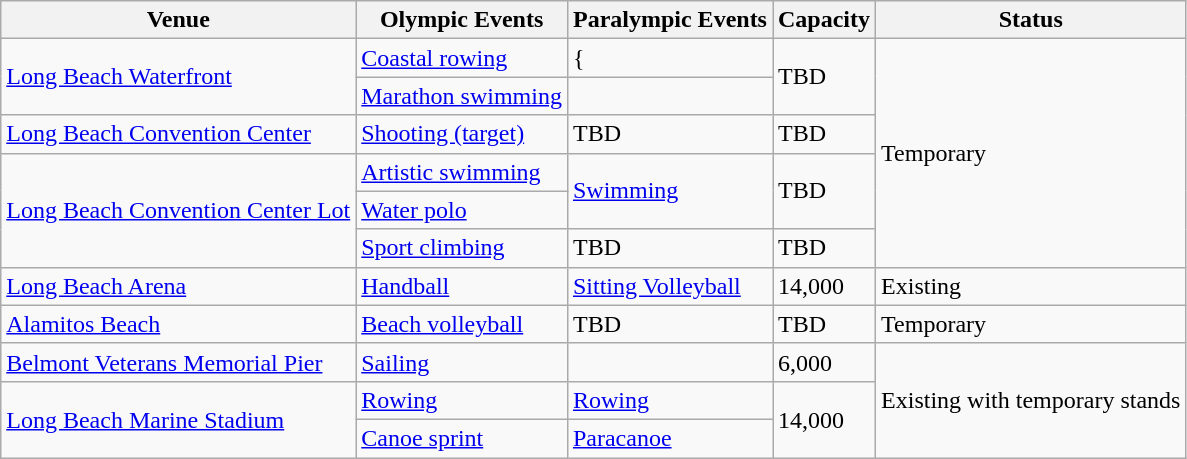<table class="sortable wikitable">
<tr>
<th>Venue</th>
<th>Olympic Events</th>
<th>Paralympic Events</th>
<th>Capacity</th>
<th>Status</th>
</tr>
<tr>
<td rowspan="2"><a href='#'>Long Beach Waterfront</a></td>
<td><a href='#'>Coastal rowing</a></td>
<td>{</td>
<td rowspan="2">TBD</td>
<td rowspan="6">Temporary</td>
</tr>
<tr>
<td><a href='#'>Marathon swimming</a></td>
<td></td>
</tr>
<tr>
<td><a href='#'>Long Beach Convention Center</a></td>
<td><a href='#'>Shooting (target)</a></td>
<td>TBD</td>
<td>TBD</td>
</tr>
<tr>
<td rowspan="3"><a href='#'>Long Beach Convention Center Lot</a></td>
<td><a href='#'>Artistic swimming</a></td>
<td rowspan="2"><a href='#'>Swimming</a></td>
<td rowspan="2">TBD</td>
</tr>
<tr>
<td><a href='#'>Water polo</a></td>
</tr>
<tr>
<td><a href='#'>Sport climbing</a></td>
<td>TBD</td>
<td>TBD</td>
</tr>
<tr>
<td rowspan="1"><a href='#'>Long Beach Arena</a></td>
<td><a href='#'>Handball</a></td>
<td><a href='#'>Sitting Volleyball</a></td>
<td>14,000</td>
<td>Existing</td>
</tr>
<tr>
<td><a href='#'>Alamitos Beach</a></td>
<td><a href='#'>Beach volleyball</a></td>
<td>TBD</td>
<td>TBD</td>
<td>Temporary</td>
</tr>
<tr>
<td rowspan="1"><a href='#'>Belmont Veterans Memorial Pier</a></td>
<td><a href='#'>Sailing</a></td>
<td></td>
<td>6,000</td>
<td rowspan="3">Existing with temporary stands</td>
</tr>
<tr>
<td rowspan="2"><a href='#'>Long Beach Marine Stadium</a></td>
<td><a href='#'>Rowing</a></td>
<td><a href='#'>Rowing</a></td>
<td rowspan="2">14,000</td>
</tr>
<tr>
<td><a href='#'>Canoe sprint</a></td>
<td><a href='#'>Paracanoe</a></td>
</tr>
</table>
